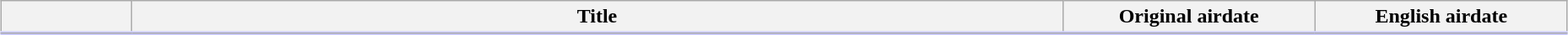<table class="wikitable" style="width:98%; margin:auto; background:#FFF;">
<tr style="border-bottom: 3px solid #CCF;">
<th style="width:6em;"></th>
<th>Title</th>
<th style="width:12em;">Original airdate</th>
<th style="width:12em;">English airdate</th>
</tr>
<tr>
</tr>
</table>
